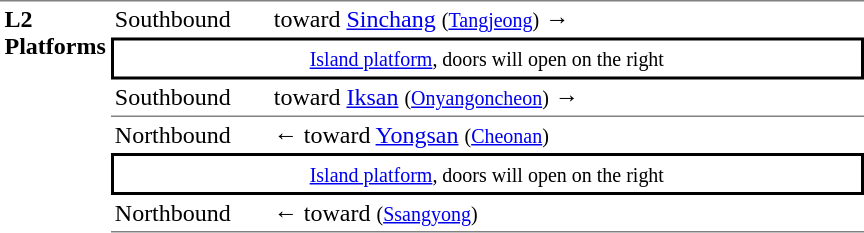<table table border=0 cellspacing=0 cellpadding=3>
<tr>
<td rowspan="6" style="width:50px; border-top:solid 1px gray; border-bottom:solid 0 gray; vertical-align:top;"><strong>L2<br>Platforms</strong></td>
<td style="border-bottom:solid 0 gray; border-top:solid 1px gray; width:100px;">Southbound</td>
<td style="border-bottom:solid 0 gray; border-top:solid 1px gray; width:390px;">  toward <a href='#'>Sinchang</a> <small>(<a href='#'>Tangjeong</a>)</small> →</td>
</tr>
<tr>
<td style="border-top:solid 2px black;border-right:solid 2px black;border-left:solid 2px black;border-bottom:solid 2px black;text-align:center;" colspan=2><small><a href='#'>Island platform</a>, doors will open on the right</small></td>
</tr>
<tr>
<td>Southbound</td>
<td>  toward <a href='#'>Iksan</a> <small>(<a href='#'>Onyangoncheon</a>)</small> →</td>
</tr>
<tr>
<td style="border-bottom:solid 0 gray; border-top:solid 1px gray; width:100px;">Northbound</td>
<td style="border-bottom:solid 0 gray; border-top:solid 1px gray; width:390px;">←  toward <a href='#'>Yongsan</a> <small>(<a href='#'>Cheonan</a>)</small></td>
</tr>
<tr>
<td style="border-top:solid 2px black;border-right:solid 2px black;border-left:solid 2px black;border-bottom:solid 2px black;text-align:center;" colspan=2><small><a href='#'>Island platform</a>, doors will open on the right</small></td>
</tr>
<tr>
<td style="border-bottom:solid 1px gray;">Northbound</td>
<td style="border-bottom:solid 1px gray;">←  toward  <small>(<a href='#'>Ssangyong</a>)</small></td>
</tr>
</table>
